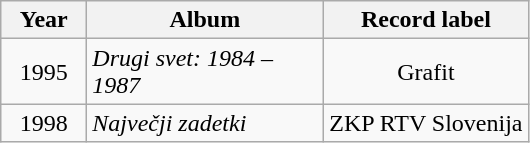<table class="wikitable" style="text-align:center;">
<tr>
<th width="50">Year</th>
<th width="150">Album</th>
<th width="130">Record label</th>
</tr>
<tr>
<td>1995</td>
<td align="left"><em>Drugi svet: 1984 – 1987</em></td>
<td>Grafit</td>
</tr>
<tr>
<td>1998</td>
<td align="left"><em>Največji zadetki</em></td>
<td>ZKP RTV Slovenija</td>
</tr>
</table>
